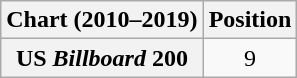<table class="wikitable plainrowheaders" style="text-align:center">
<tr>
<th scope="col">Chart (2010–2019)</th>
<th scope="col">Position</th>
</tr>
<tr>
<th scope="row">US <em>Billboard</em> 200</th>
<td>9</td>
</tr>
</table>
